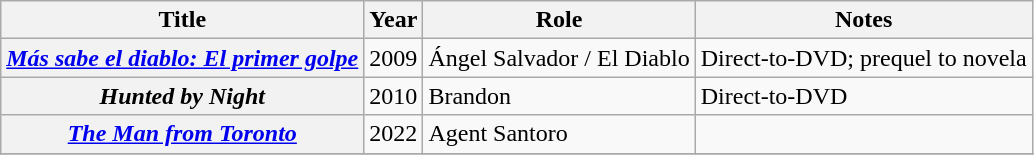<table class="wikitable plainrowheaders sortable">
<tr>
<th scope="col">Title</th>
<th scope="col">Year</th>
<th scope="col">Role</th>
<th scope="col" class="unsortable">Notes</th>
</tr>
<tr>
<th scope=row><em><a href='#'>Más sabe el diablo: El primer golpe</a></em></th>
<td>2009</td>
<td>Ángel Salvador / El Diablo</td>
<td>Direct-to-DVD; prequel to novela</td>
</tr>
<tr>
<th scope=row><em>Hunted by Night</em></th>
<td>2010</td>
<td>Brandon</td>
<td>Direct-to-DVD</td>
</tr>
<tr>
<th scope=row><em><a href='#'>The Man from Toronto</a></em></th>
<td>2022</td>
<td>Agent Santoro</td>
<td></td>
</tr>
<tr>
</tr>
</table>
